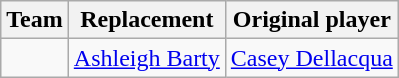<table class="wikitable">
<tr>
<th>Team</th>
<th>Replacement</th>
<th>Original player</th>
</tr>
<tr>
<td></td>
<td><a href='#'>Ashleigh Barty</a></td>
<td><a href='#'>Casey Dellacqua</a></td>
</tr>
</table>
